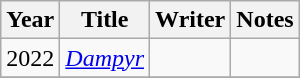<table class="wikitable sortable">
<tr>
<th>Year</th>
<th>Title</th>
<th>Writer</th>
<th class="unsortable">Notes</th>
</tr>
<tr>
<td>2022</td>
<td><em><a href='#'>Dampyr</a></em></td>
<td></td>
<td align=center></td>
</tr>
<tr>
</tr>
</table>
